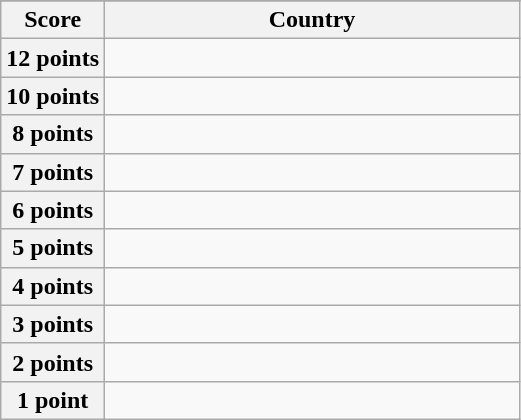<table class="wikitable">
<tr>
</tr>
<tr>
<th scope="col" width="20%">Score</th>
<th scope="col">Country</th>
</tr>
<tr>
<th scope="row">12 points</th>
<td></td>
</tr>
<tr>
<th scope="row">10 points</th>
<td></td>
</tr>
<tr>
<th scope="row">8 points</th>
<td></td>
</tr>
<tr>
<th scope="row">7 points</th>
<td></td>
</tr>
<tr>
<th scope="row">6 points</th>
<td></td>
</tr>
<tr>
<th scope="row">5 points</th>
<td></td>
</tr>
<tr>
<th scope="row">4 points</th>
<td></td>
</tr>
<tr>
<th scope="row">3 points</th>
<td></td>
</tr>
<tr>
<th scope="row">2 points</th>
<td></td>
</tr>
<tr>
<th scope="row">1 point</th>
<td></td>
</tr>
</table>
